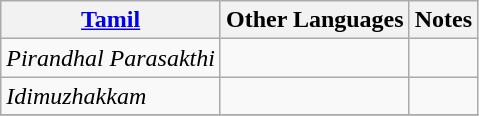<table class="wikitable">
<tr>
<th><a href='#'>Tamil</a></th>
<th>Other Languages</th>
<th>Notes</th>
</tr>
<tr>
<td><em>Pirandhal Parasakthi</em></td>
<td></td>
<td></td>
</tr>
<tr>
<td><em>Idimuzhakkam</em></td>
<td></td>
<td></td>
</tr>
<tr>
</tr>
</table>
